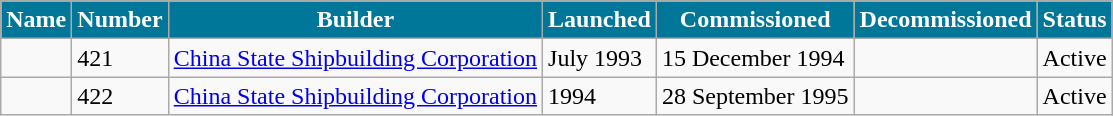<table class="wikitable">
<tr>
<th style="background:#079;color:#fff;">Name</th>
<th style="background:#079;color:#fff;">Number</th>
<th style="background:#079;color:#fff;">Builder</th>
<th style="background:#079;color:#fff;">Launched</th>
<th style="background:#079;color:#fff;">Commissioned</th>
<th style="background:#079;color:#fff;">Decommissioned</th>
<th style="background:#079;color:#fff;">Status</th>
</tr>
<tr>
<td></td>
<td>421</td>
<td><a href='#'>China State Shipbuilding Corporation</a></td>
<td>July 1993</td>
<td>15 December 1994</td>
<td></td>
<td>Active</td>
</tr>
<tr>
<td></td>
<td>422</td>
<td><a href='#'>China State Shipbuilding Corporation</a></td>
<td>1994</td>
<td>28 September 1995</td>
<td></td>
<td>Active</td>
</tr>
</table>
